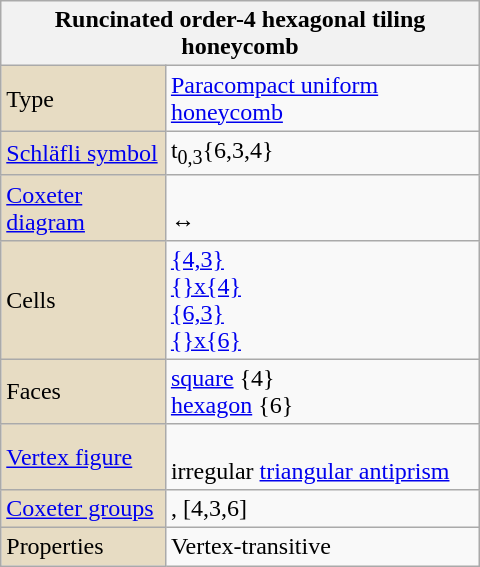<table class="wikitable" align="right" style="margin-left:10px" width="320">
<tr>
<th bgcolor=#e7dcc3 colspan=2>Runcinated order-4 hexagonal tiling honeycomb</th>
</tr>
<tr>
<td bgcolor=#e7dcc3>Type</td>
<td><a href='#'>Paracompact uniform honeycomb</a></td>
</tr>
<tr>
<td bgcolor=#e7dcc3><a href='#'>Schläfli symbol</a></td>
<td>t<sub>0,3</sub>{6,3,4}</td>
</tr>
<tr>
<td bgcolor=#e7dcc3><a href='#'>Coxeter diagram</a></td>
<td><br> ↔ </td>
</tr>
<tr>
<td bgcolor=#e7dcc3>Cells</td>
<td><a href='#'>{4,3}</a> <br><a href='#'>{}x{4}</a> <br><a href='#'>{6,3}</a> <br><a href='#'>{}x{6}</a> </td>
</tr>
<tr>
<td bgcolor=#e7dcc3>Faces</td>
<td><a href='#'>square</a> {4}<br><a href='#'>hexagon</a> {6}</td>
</tr>
<tr>
<td bgcolor=#e7dcc3><a href='#'>Vertex figure</a></td>
<td><br>irregular <a href='#'>triangular antiprism</a></td>
</tr>
<tr>
<td bgcolor=#e7dcc3><a href='#'>Coxeter groups</a></td>
<td>, [4,3,6]</td>
</tr>
<tr>
<td bgcolor=#e7dcc3>Properties</td>
<td>Vertex-transitive</td>
</tr>
</table>
